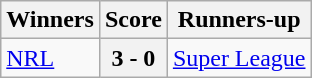<table class="wikitable">
<tr>
<th>Winners</th>
<th>Score</th>
<th>Runners-up</th>
</tr>
<tr>
<td> <a href='#'>NRL</a></td>
<th>3 - 0</th>
<td> <a href='#'>Super League</a></td>
</tr>
</table>
